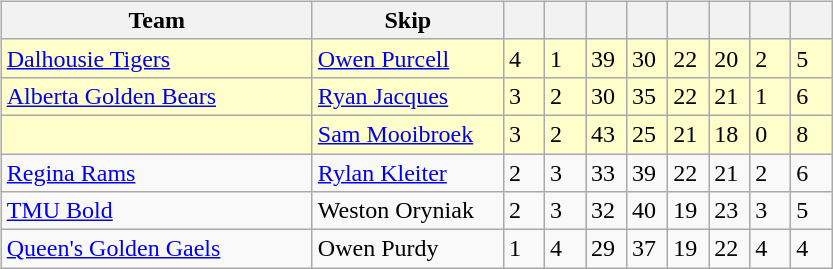<table>
<tr>
<td valign=top width=10%><br><table class=wikitable>
<tr>
<th width=200>Team</th>
<th width=120>Skip</th>
<th width=20></th>
<th width=20></th>
<th width=20></th>
<th width=20></th>
<th width=20></th>
<th width=20></th>
<th width=20></th>
<th width=20></th>
</tr>
<tr bgcolor=#ffffcc>
<td> <a href='#'>Dalhousie Tigers</a></td>
<td><a href='#'>Owen Purcell</a></td>
<td>4</td>
<td>1</td>
<td>39</td>
<td>30</td>
<td>22</td>
<td>20</td>
<td>2</td>
<td>5</td>
</tr>
<tr bgcolor=#ffffcc>
<td> <a href='#'>Alberta Golden Bears</a></td>
<td><a href='#'>Ryan Jacques</a></td>
<td>3</td>
<td>2</td>
<td>30</td>
<td>35</td>
<td>22</td>
<td>21</td>
<td>1</td>
<td>6</td>
</tr>
<tr bgcolor=#ffffcc>
<td></td>
<td><a href='#'>Sam Mooibroek</a></td>
<td>3</td>
<td>2</td>
<td>43</td>
<td>25</td>
<td>21</td>
<td>18</td>
<td>0</td>
<td>8</td>
</tr>
<tr>
<td> <a href='#'>Regina Rams</a></td>
<td><a href='#'>Rylan Kleiter</a></td>
<td>2</td>
<td>3</td>
<td>33</td>
<td>39</td>
<td>22</td>
<td>21</td>
<td>2</td>
<td>6</td>
</tr>
<tr>
<td> <a href='#'>TMU Bold</a></td>
<td>Weston Oryniak</td>
<td>2</td>
<td>3</td>
<td>32</td>
<td>40</td>
<td>19</td>
<td>23</td>
<td>3</td>
<td>5</td>
</tr>
<tr>
<td> <a href='#'>Queen's Golden Gaels</a></td>
<td>Owen Purdy</td>
<td>1</td>
<td>4</td>
<td>29</td>
<td>37</td>
<td>19</td>
<td>22</td>
<td>4</td>
<td>4</td>
</tr>
</table>
</td>
</tr>
</table>
